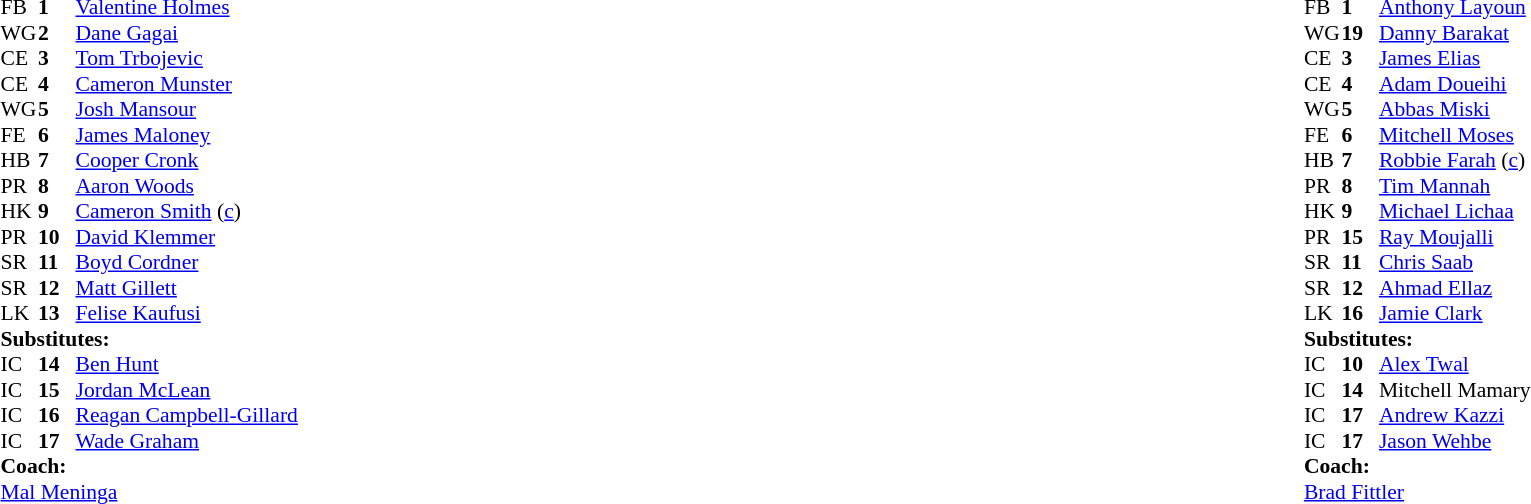<table width="100%" class="mw-collapsible mw-collapsed">
<tr>
<td valign="top" width="50%"><br><table cellspacing="0" cellpadding="0" style="font-size: 90%">
<tr>
<th width="25"></th>
<th width="25"></th>
</tr>
<tr>
<td>FB</td>
<td><strong>1</strong></td>
<td><a href='#'>Valentine Holmes</a></td>
</tr>
<tr>
<td>WG</td>
<td><strong>2</strong></td>
<td><a href='#'>Dane Gagai</a></td>
</tr>
<tr>
<td>CE</td>
<td><strong>3</strong></td>
<td><a href='#'>Tom Trbojevic</a></td>
</tr>
<tr>
<td>CE</td>
<td><strong>4</strong></td>
<td><a href='#'>Cameron Munster</a></td>
</tr>
<tr>
<td>WG</td>
<td><strong>5</strong></td>
<td><a href='#'>Josh Mansour</a></td>
</tr>
<tr>
<td>FE</td>
<td><strong>6</strong></td>
<td><a href='#'>James Maloney</a></td>
</tr>
<tr>
<td>HB</td>
<td><strong>7</strong></td>
<td><a href='#'>Cooper Cronk</a></td>
</tr>
<tr>
<td>PR</td>
<td><strong>8</strong></td>
<td><a href='#'>Aaron Woods</a></td>
</tr>
<tr>
<td>HK</td>
<td><strong>9</strong></td>
<td><a href='#'>Cameron Smith</a> (<a href='#'>c</a>)</td>
</tr>
<tr>
<td>PR</td>
<td><strong>10</strong></td>
<td><a href='#'>David Klemmer</a></td>
</tr>
<tr>
<td>SR</td>
<td><strong>11</strong></td>
<td><a href='#'>Boyd Cordner</a></td>
</tr>
<tr>
<td>SR</td>
<td><strong>12</strong></td>
<td><a href='#'>Matt Gillett</a></td>
</tr>
<tr>
<td>LK</td>
<td><strong>13</strong></td>
<td><a href='#'>Felise Kaufusi</a></td>
</tr>
<tr>
<td colspan="3"><strong>Substitutes:</strong></td>
</tr>
<tr>
<td>IC</td>
<td><strong>14</strong></td>
<td><a href='#'>Ben Hunt</a></td>
</tr>
<tr>
<td>IC</td>
<td><strong>15</strong></td>
<td><a href='#'>Jordan McLean</a></td>
</tr>
<tr>
<td>IC</td>
<td><strong>16</strong></td>
<td><a href='#'>Reagan Campbell-Gillard</a></td>
</tr>
<tr>
<td>IC</td>
<td><strong>17</strong></td>
<td><a href='#'>Wade Graham</a></td>
</tr>
<tr>
<td colspan="3"><strong>Coach:</strong></td>
</tr>
<tr>
<td colspan="4"> <a href='#'>Mal Meninga</a></td>
</tr>
</table>
</td>
<td valign="top" width="50%"><br><table cellspacing="0" cellpadding="0" align="center" style="font-size: 90%">
<tr>
<th width="25"></th>
<th width="25"></th>
</tr>
<tr>
<td>FB</td>
<td><strong>1</strong></td>
<td><a href='#'>Anthony Layoun</a></td>
</tr>
<tr>
<td>WG</td>
<td><strong>19</strong></td>
<td><a href='#'>Danny Barakat</a></td>
</tr>
<tr>
<td>CE</td>
<td><strong>3</strong></td>
<td><a href='#'>James Elias</a></td>
</tr>
<tr>
<td>CE</td>
<td><strong>4</strong></td>
<td><a href='#'>Adam Doueihi</a></td>
</tr>
<tr>
<td>WG</td>
<td><strong>5</strong></td>
<td><a href='#'>Abbas Miski</a></td>
</tr>
<tr>
<td>FE</td>
<td><strong>6</strong></td>
<td><a href='#'>Mitchell Moses</a></td>
</tr>
<tr>
<td>HB</td>
<td><strong>7</strong></td>
<td><a href='#'>Robbie Farah</a> (<a href='#'>c</a>)</td>
</tr>
<tr>
<td>PR</td>
<td><strong>8</strong></td>
<td><a href='#'>Tim Mannah</a></td>
</tr>
<tr>
<td>HK</td>
<td><strong>9</strong></td>
<td><a href='#'>Michael Lichaa</a></td>
</tr>
<tr>
<td>PR</td>
<td><strong>15</strong></td>
<td><a href='#'>Ray Moujalli</a></td>
</tr>
<tr>
<td>SR</td>
<td><strong>11</strong></td>
<td><a href='#'>Chris Saab</a></td>
</tr>
<tr>
<td>SR</td>
<td><strong>12</strong></td>
<td><a href='#'>Ahmad Ellaz</a></td>
</tr>
<tr>
<td>LK</td>
<td><strong>16</strong></td>
<td><a href='#'>Jamie Clark</a></td>
</tr>
<tr>
<td colspan="3"><strong>Substitutes:</strong></td>
</tr>
<tr>
<td>IC</td>
<td><strong>10</strong></td>
<td><a href='#'>Alex Twal</a></td>
</tr>
<tr>
<td>IC</td>
<td><strong>14</strong></td>
<td>Mitchell Mamary</td>
</tr>
<tr>
<td>IC</td>
<td><strong>17</strong></td>
<td><a href='#'>Andrew Kazzi</a></td>
</tr>
<tr>
<td>IC</td>
<td><strong>17</strong></td>
<td><a href='#'>Jason Wehbe</a></td>
</tr>
<tr>
<td colspan="3"><strong>Coach:</strong></td>
</tr>
<tr>
<td colspan="4"> <a href='#'>Brad Fittler</a></td>
</tr>
</table>
</td>
</tr>
</table>
